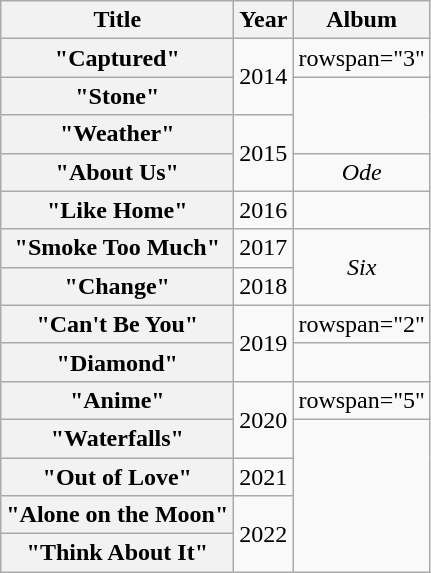<table class="wikitable plainrowheaders" style="text-align:center;">
<tr>
<th>Title</th>
<th>Year</th>
<th>Album</th>
</tr>
<tr>
<th scope="row">"Captured"</th>
<td rowspan="2">2014</td>
<td>rowspan="3" </td>
</tr>
<tr>
<th scope="row">"Stone"</th>
</tr>
<tr>
<th scope="row">"Weather"</th>
<td rowspan="2">2015</td>
</tr>
<tr>
<th scope="row">"About Us"</th>
<td><em>Ode</em></td>
</tr>
<tr>
<th scope="row">"Like Home"</th>
<td>2016</td>
<td></td>
</tr>
<tr>
<th scope="row">"Smoke Too Much"</th>
<td>2017</td>
<td rowspan="2"><em>Six</em></td>
</tr>
<tr>
<th scope="row">"Change"</th>
<td>2018</td>
</tr>
<tr>
<th scope="row">"Can't Be You"</th>
<td rowspan="2">2019</td>
<td>rowspan="2" </td>
</tr>
<tr>
<th scope="row">"Diamond"</th>
</tr>
<tr>
<th scope="row">"Anime"</th>
<td rowspan="2">2020</td>
<td>rowspan="5" </td>
</tr>
<tr>
<th scope="row">"Waterfalls"</th>
</tr>
<tr>
<th scope="row">"Out of Love"</th>
<td>2021</td>
</tr>
<tr>
<th scope="row">"Alone on the Moon"</th>
<td rowspan="2">2022</td>
</tr>
<tr>
<th scope="row">"Think About It"</th>
</tr>
</table>
